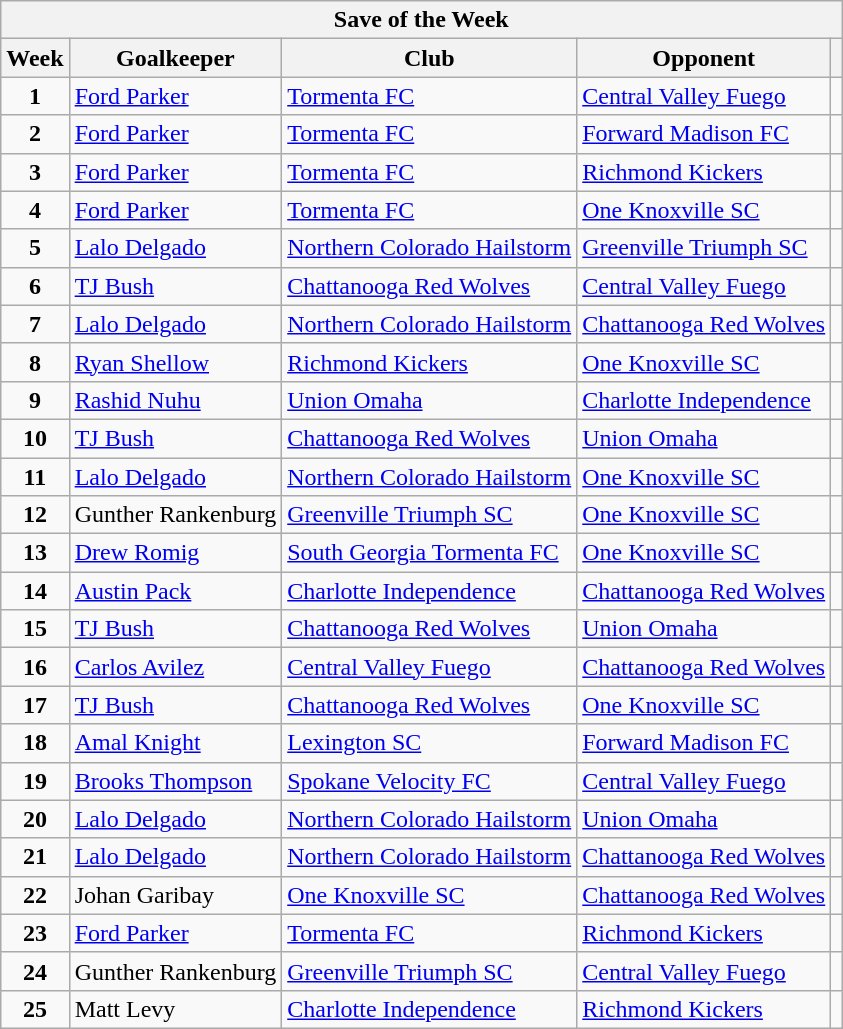<table class="wikitable collapsible collapsed">
<tr>
<th colspan="5">Save of the Week</th>
</tr>
<tr>
<th>Week</th>
<th>Goalkeeper</th>
<th>Club</th>
<th>Opponent</th>
<th></th>
</tr>
<tr>
<td style="text-align: center;"><strong>1</strong></td>
<td> <a href='#'>Ford Parker</a></td>
<td><a href='#'>Tormenta FC</a></td>
<td><a href='#'>Central Valley Fuego</a></td>
<td style="text-align:center"></td>
</tr>
<tr>
<td style="text-align: center;"><strong>2</strong></td>
<td> <a href='#'>Ford Parker</a></td>
<td><a href='#'>Tormenta FC</a></td>
<td><a href='#'>Forward Madison FC</a></td>
<td style="text-align:center"></td>
</tr>
<tr>
<td style="text-align: center;"><strong>3</strong></td>
<td> <a href='#'>Ford Parker</a></td>
<td><a href='#'>Tormenta FC</a></td>
<td><a href='#'>Richmond Kickers</a></td>
<td style="text-align:center"></td>
</tr>
<tr>
<td style="text-align: center;"><strong>4</strong></td>
<td> <a href='#'>Ford Parker</a></td>
<td><a href='#'>Tormenta FC</a></td>
<td><a href='#'>One Knoxville SC</a></td>
<td style="text-align:center"></td>
</tr>
<tr>
<td style="text-align: center;"><strong>5</strong></td>
<td> <a href='#'>Lalo Delgado</a></td>
<td><a href='#'>Northern Colorado Hailstorm</a></td>
<td><a href='#'>Greenville Triumph SC</a></td>
<td style="text-align:center"></td>
</tr>
<tr>
<td style="text-align: center;"><strong>6</strong></td>
<td> <a href='#'>TJ Bush</a></td>
<td><a href='#'>Chattanooga Red Wolves</a></td>
<td><a href='#'>Central Valley Fuego</a></td>
<td style="text-align:center"></td>
</tr>
<tr>
<td style="text-align: center;"><strong>7</strong></td>
<td> <a href='#'>Lalo Delgado</a></td>
<td><a href='#'>Northern Colorado Hailstorm</a></td>
<td><a href='#'>Chattanooga Red Wolves</a></td>
<td style="text-align:center"></td>
</tr>
<tr>
<td style="text-align: center;"><strong>8</strong></td>
<td> <a href='#'>Ryan Shellow</a></td>
<td><a href='#'>Richmond Kickers</a></td>
<td><a href='#'>One Knoxville SC</a></td>
<td style="text-align:center"></td>
</tr>
<tr>
<td style="text-align: center;"><strong>9</strong></td>
<td> <a href='#'>Rashid Nuhu</a></td>
<td><a href='#'>Union Omaha</a></td>
<td><a href='#'>Charlotte Independence</a></td>
<td style="text-align:center"></td>
</tr>
<tr>
<td style="text-align: center;"><strong>10</strong></td>
<td> <a href='#'>TJ Bush</a></td>
<td><a href='#'>Chattanooga Red Wolves</a></td>
<td><a href='#'>Union Omaha</a></td>
<td style="text-align:center"></td>
</tr>
<tr>
<td style="text-align: center;"><strong>11</strong></td>
<td> <a href='#'>Lalo Delgado</a></td>
<td><a href='#'>Northern Colorado Hailstorm</a></td>
<td><a href='#'>One Knoxville SC</a></td>
<td style="text-align:center"></td>
</tr>
<tr>
<td style="text-align: center;"><strong>12</strong></td>
<td> Gunther Rankenburg</td>
<td><a href='#'>Greenville Triumph SC</a></td>
<td><a href='#'>One Knoxville SC</a></td>
<td style="text-align:center"></td>
</tr>
<tr>
<td style="text-align: center;"><strong>13</strong></td>
<td> <a href='#'>Drew Romig</a></td>
<td><a href='#'>South Georgia Tormenta FC</a></td>
<td><a href='#'>One Knoxville SC</a></td>
<td style="text-align:center"></td>
</tr>
<tr>
<td style="text-align: center;"><strong>14</strong></td>
<td> <a href='#'>Austin Pack</a></td>
<td><a href='#'>Charlotte Independence</a></td>
<td><a href='#'>Chattanooga Red Wolves</a></td>
<td style="text-align:center"></td>
</tr>
<tr>
<td style="text-align: center;"><strong>15</strong></td>
<td> <a href='#'>TJ Bush</a></td>
<td><a href='#'>Chattanooga Red Wolves</a></td>
<td><a href='#'>Union Omaha</a></td>
<td style="text-align:center"></td>
</tr>
<tr>
<td style="text-align: center;"><strong>16</strong></td>
<td> <a href='#'>Carlos Avilez</a></td>
<td><a href='#'>Central Valley Fuego</a></td>
<td><a href='#'>Chattanooga Red Wolves</a></td>
<td style="text-align:center"></td>
</tr>
<tr>
<td style="text-align: center;"><strong>17</strong></td>
<td> <a href='#'>TJ Bush</a></td>
<td><a href='#'>Chattanooga Red Wolves</a></td>
<td><a href='#'>One Knoxville SC</a></td>
<td style="text-align:center"></td>
</tr>
<tr>
<td style="text-align: center;"><strong>18</strong></td>
<td> <a href='#'>Amal Knight</a></td>
<td><a href='#'>Lexington SC</a></td>
<td><a href='#'>Forward Madison FC</a></td>
<td style="text-align:center"></td>
</tr>
<tr>
<td style="text-align: center;"><strong>19</strong></td>
<td> <a href='#'>Brooks Thompson</a></td>
<td><a href='#'>Spokane Velocity FC</a></td>
<td><a href='#'>Central Valley Fuego</a></td>
<td style="text-align:center"></td>
</tr>
<tr>
<td style="text-align: center;"><strong>20</strong></td>
<td> <a href='#'>Lalo Delgado</a></td>
<td><a href='#'>Northern Colorado Hailstorm</a></td>
<td><a href='#'>Union Omaha</a></td>
<td style="text-align:center"></td>
</tr>
<tr>
<td style="text-align: center;"><strong>21</strong></td>
<td> <a href='#'>Lalo Delgado</a></td>
<td><a href='#'>Northern Colorado Hailstorm</a></td>
<td><a href='#'>Chattanooga Red Wolves</a></td>
<td style="text-align:center"></td>
</tr>
<tr>
<td style="text-align: center;"><strong>22</strong></td>
<td> Johan Garibay</td>
<td><a href='#'>One Knoxville SC</a></td>
<td><a href='#'>Chattanooga Red Wolves</a></td>
<td style="text-align:center"></td>
</tr>
<tr>
<td style="text-align: center;"><strong>23</strong></td>
<td> <a href='#'>Ford Parker</a></td>
<td><a href='#'>Tormenta FC</a></td>
<td><a href='#'>Richmond Kickers</a></td>
<td style="text-align:center"></td>
</tr>
<tr>
<td style="text-align: center;"><strong>24</strong></td>
<td> Gunther Rankenburg</td>
<td><a href='#'>Greenville Triumph SC</a></td>
<td><a href='#'>Central Valley Fuego</a></td>
<td style="text-align:center"></td>
</tr>
<tr>
<td style="text-align: center;"><strong>25</strong></td>
<td> Matt Levy</td>
<td><a href='#'>Charlotte Independence</a></td>
<td><a href='#'>Richmond Kickers</a></td>
<td style="text-align:center"></td>
</tr>
</table>
